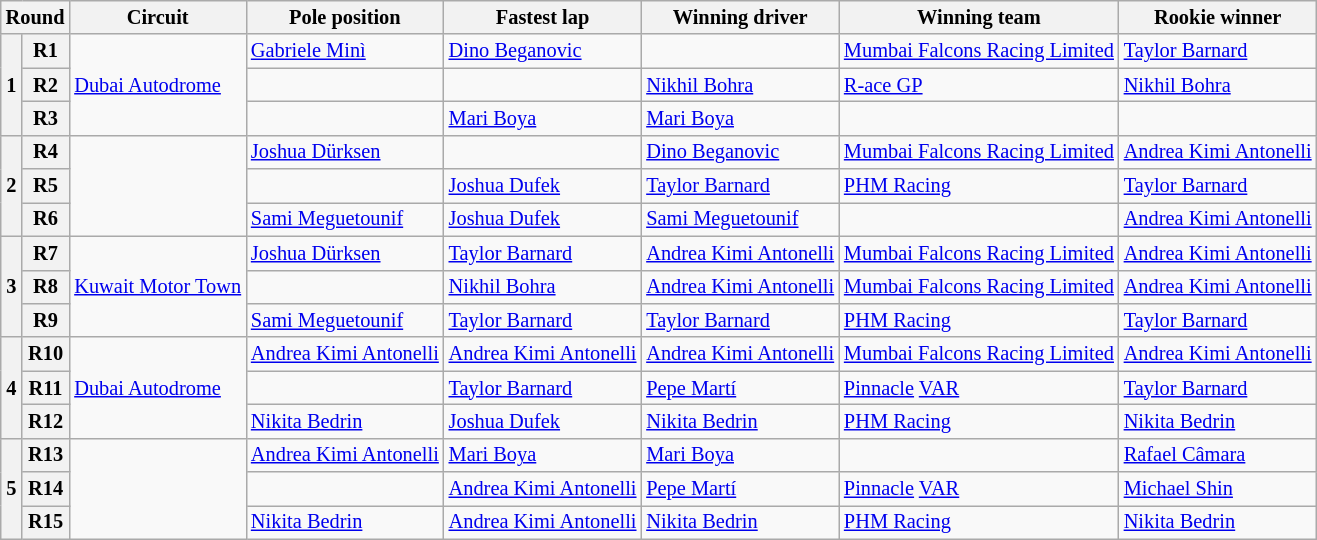<table class="wikitable" style="font-size:85%">
<tr>
<th colspan="2">Round</th>
<th>Circuit</th>
<th>Pole position</th>
<th>Fastest lap</th>
<th>Winning driver</th>
<th>Winning team</th>
<th>Rookie winner</th>
</tr>
<tr>
<th rowspan="3">1</th>
<th>R1</th>
<td rowspan="3"> <a href='#'>Dubai Autodrome</a></td>
<td> <a href='#'>Gabriele Minì</a></td>
<td> <a href='#'>Dino Beganovic</a></td>
<td></td>
<td nowrap> <a href='#'>Mumbai Falcons Racing Limited</a></td>
<td> <a href='#'>Taylor Barnard</a></td>
</tr>
<tr>
<th>R2</th>
<td></td>
<td></td>
<td> <a href='#'>Nikhil Bohra</a></td>
<td> <a href='#'>R-ace GP</a></td>
<td> <a href='#'>Nikhil Bohra</a></td>
</tr>
<tr>
<th>R3</th>
<td></td>
<td> <a href='#'>Mari Boya</a></td>
<td> <a href='#'>Mari Boya</a></td>
<td></td>
<td></td>
</tr>
<tr>
<th rowspan="3">2</th>
<th>R4</th>
<td rowspan="3"></td>
<td> <a href='#'>Joshua Dürksen</a></td>
<td></td>
<td> <a href='#'>Dino Beganovic</a></td>
<td> <a href='#'>Mumbai Falcons Racing Limited</a></td>
<td> <a href='#'>Andrea Kimi Antonelli</a></td>
</tr>
<tr>
<th>R5</th>
<td></td>
<td> <a href='#'>Joshua Dufek</a></td>
<td> <a href='#'>Taylor Barnard</a></td>
<td> <a href='#'>PHM Racing</a></td>
<td> <a href='#'>Taylor Barnard</a></td>
</tr>
<tr>
<th>R6</th>
<td> <a href='#'>Sami Meguetounif</a></td>
<td> <a href='#'>Joshua Dufek</a></td>
<td> <a href='#'>Sami Meguetounif</a></td>
<td></td>
<td> <a href='#'>Andrea Kimi Antonelli</a></td>
</tr>
<tr>
<th rowspan="3">3</th>
<th>R7</th>
<td rowspan="3"> <a href='#'>Kuwait Motor Town</a></td>
<td> <a href='#'>Joshua Dürksen</a></td>
<td> <a href='#'>Taylor Barnard</a></td>
<td> <a href='#'>Andrea Kimi Antonelli</a></td>
<td> <a href='#'>Mumbai Falcons Racing Limited</a></td>
<td> <a href='#'>Andrea Kimi Antonelli</a></td>
</tr>
<tr>
<th>R8</th>
<td></td>
<td> <a href='#'>Nikhil Bohra</a></td>
<td> <a href='#'>Andrea Kimi Antonelli</a></td>
<td> <a href='#'>Mumbai Falcons Racing Limited</a></td>
<td> <a href='#'>Andrea Kimi Antonelli</a></td>
</tr>
<tr>
<th>R9</th>
<td> <a href='#'>Sami Meguetounif</a></td>
<td> <a href='#'>Taylor Barnard</a></td>
<td> <a href='#'>Taylor Barnard</a></td>
<td> <a href='#'>PHM Racing</a></td>
<td> <a href='#'>Taylor Barnard</a></td>
</tr>
<tr>
<th rowspan="3">4</th>
<th>R10</th>
<td rowspan="3"> <a href='#'>Dubai Autodrome</a></td>
<td nowrap> <a href='#'>Andrea Kimi Antonelli</a></td>
<td nowrap> <a href='#'>Andrea Kimi Antonelli</a></td>
<td nowrap> <a href='#'>Andrea Kimi Antonelli</a></td>
<td> <a href='#'>Mumbai Falcons Racing Limited</a></td>
<td> <a href='#'>Andrea Kimi Antonelli</a></td>
</tr>
<tr>
<th>R11</th>
<td></td>
<td> <a href='#'>Taylor Barnard</a></td>
<td> <a href='#'>Pepe Martí</a></td>
<td> <a href='#'>Pinnacle</a> <a href='#'>VAR</a></td>
<td> <a href='#'>Taylor Barnard</a></td>
</tr>
<tr>
<th>R12</th>
<td> <a href='#'>Nikita Bedrin</a></td>
<td> <a href='#'>Joshua Dufek</a></td>
<td> <a href='#'>Nikita Bedrin</a></td>
<td> <a href='#'>PHM Racing</a></td>
<td> <a href='#'>Nikita Bedrin</a></td>
</tr>
<tr>
<th rowspan="3">5</th>
<th>R13</th>
<td rowspan="3"></td>
<td> <a href='#'>Andrea Kimi Antonelli</a></td>
<td> <a href='#'>Mari Boya</a></td>
<td> <a href='#'>Mari Boya</a></td>
<td></td>
<td> <a href='#'>Rafael Câmara</a></td>
</tr>
<tr>
<th>R14</th>
<td></td>
<td> <a href='#'>Andrea Kimi Antonelli</a></td>
<td> <a href='#'>Pepe Martí</a></td>
<td> <a href='#'>Pinnacle</a> <a href='#'>VAR</a></td>
<td> <a href='#'>Michael Shin</a></td>
</tr>
<tr>
<th>R15</th>
<td> <a href='#'>Nikita Bedrin</a></td>
<td> <a href='#'>Andrea Kimi Antonelli</a></td>
<td> <a href='#'>Nikita Bedrin</a></td>
<td> <a href='#'>PHM Racing</a></td>
<td> <a href='#'>Nikita Bedrin</a></td>
</tr>
</table>
